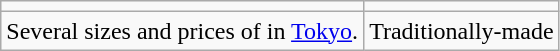<table class="wikitable floatright">
<tr>
<td></td>
<td></td>
</tr>
<tr>
<td>Several sizes and prices of  in <a href='#'>Tokyo</a>.</td>
<td>Traditionally-made </td>
</tr>
</table>
